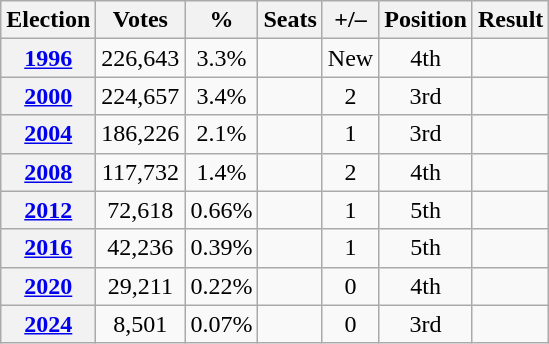<table class=wikitable style=text-align:center>
<tr>
<th>Election</th>
<th>Votes</th>
<th>%</th>
<th>Seats</th>
<th>+/–</th>
<th>Position</th>
<th>Result</th>
</tr>
<tr>
<th align=center><a href='#'>1996</a></th>
<td align=center>226,643</td>
<td align=center>3.3%</td>
<td></td>
<td align=center>New</td>
<td align=center> 4th</td>
<td></td>
</tr>
<tr>
<th align=center><a href='#'>2000</a></th>
<td align=center>224,657</td>
<td align=center>3.4%</td>
<td></td>
<td align=center> 2</td>
<td align=center> 3rd</td>
<td></td>
</tr>
<tr>
<th align=center><a href='#'>2004</a></th>
<td align=center>186,226</td>
<td align=center>2.1%</td>
<td></td>
<td align=center> 1</td>
<td align=center> 3rd</td>
<td></td>
</tr>
<tr>
<th align=center><a href='#'>2008</a></th>
<td align=center>117,732</td>
<td align=center>1.4%</td>
<td></td>
<td align=center> 2</td>
<td align=center> 4th</td>
<td></td>
</tr>
<tr>
<th align=center><a href='#'>2012</a></th>
<td align=center>72,618</td>
<td align=center>0.66%</td>
<td></td>
<td align=center> 1</td>
<td align=center> 5th</td>
<td></td>
</tr>
<tr>
<th align=center><a href='#'>2016</a></th>
<td align=center>42,236</td>
<td align=center>0.39%</td>
<td></td>
<td align=center> 1</td>
<td align=center> 5th</td>
<td></td>
</tr>
<tr>
<th align=center><a href='#'>2020</a></th>
<td align=center>29,211</td>
<td align=center>0.22%</td>
<td></td>
<td align=center> 0</td>
<td align=center> 4th</td>
<td></td>
</tr>
<tr>
<th align=center><a href='#'>2024</a></th>
<td align=center>8,501</td>
<td align=center>0.07%</td>
<td></td>
<td align=center> 0</td>
<td align=center> 3rd</td>
<td></td>
</tr>
</table>
